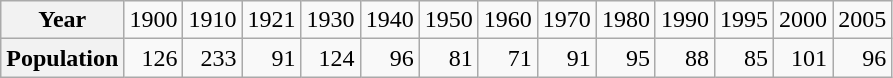<table class="wikitable" style="text-align:right;">
<tr>
<th>Year</th>
<td>1900</td>
<td>1910</td>
<td>1921</td>
<td>1930</td>
<td>1940</td>
<td>1950</td>
<td>1960</td>
<td>1970</td>
<td>1980</td>
<td>1990</td>
<td>1995</td>
<td>2000</td>
<td>2005</td>
</tr>
<tr>
<th>Population</th>
<td>126</td>
<td>233</td>
<td>91</td>
<td>124</td>
<td>96</td>
<td>81</td>
<td>71</td>
<td>91</td>
<td>95</td>
<td>88</td>
<td>85</td>
<td>101</td>
<td>96</td>
</tr>
</table>
